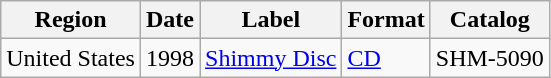<table class="wikitable">
<tr>
<th>Region</th>
<th>Date</th>
<th>Label</th>
<th>Format</th>
<th>Catalog</th>
</tr>
<tr>
<td>United States</td>
<td>1998</td>
<td><a href='#'>Shimmy Disc</a></td>
<td><a href='#'>CD</a></td>
<td>SHM-5090</td>
</tr>
</table>
